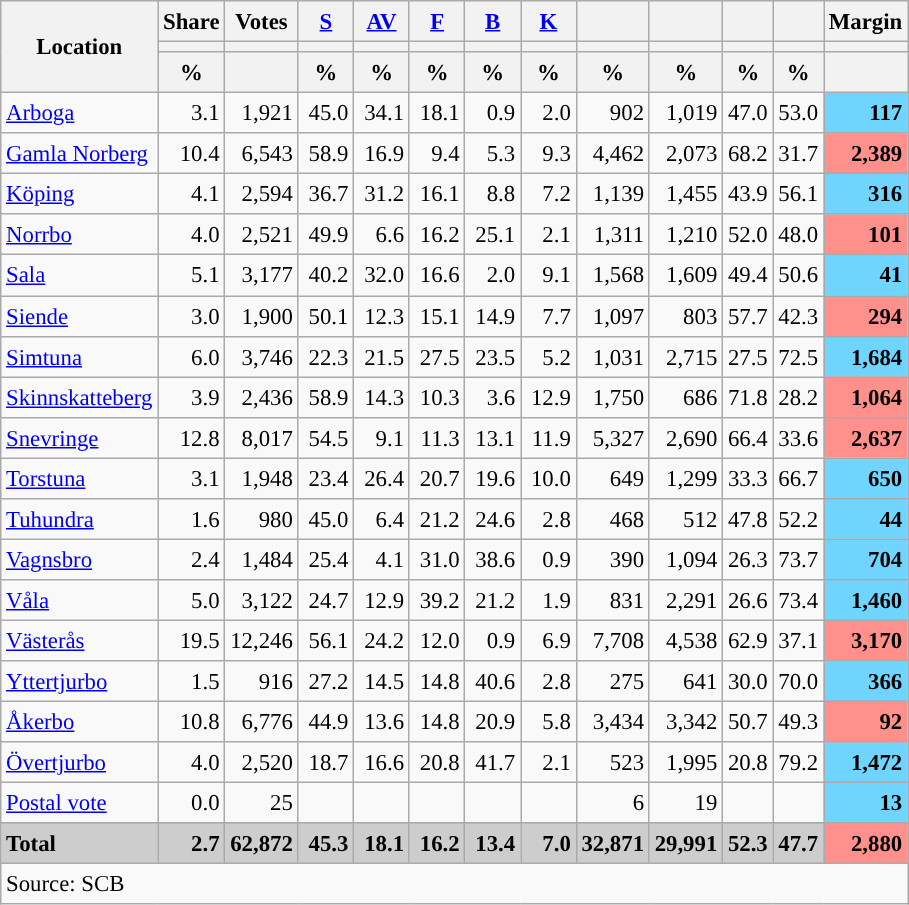<table class="wikitable sortable" style="text-align:right; font-size:95%; line-height:20px;">
<tr>
<th rowspan="3">Location</th>
<th>Share</th>
<th>Votes</th>
<th width="30px" class="unsortable"><a href='#'>S</a></th>
<th width="30px" class="unsortable"><a href='#'>AV</a></th>
<th width="30px" class="unsortable"><a href='#'>F</a></th>
<th width="30px" class="unsortable"><a href='#'>B</a></th>
<th width="30px" class="unsortable"><a href='#'>K</a></th>
<th></th>
<th></th>
<th></th>
<th></th>
<th>Margin</th>
</tr>
<tr>
<th></th>
<th></th>
<th style="background:"></th>
<th style="background:"></th>
<th style="background:"></th>
<th style="background:"></th>
<th style="background:"></th>
<th style="background:"></th>
<th style="background:"></th>
<th style="background:"></th>
<th style="background:"></th>
<th></th>
</tr>
<tr>
<th data-sort-type="number">%</th>
<th></th>
<th data-sort-type="number">%</th>
<th data-sort-type="number">%</th>
<th data-sort-type="number">%</th>
<th data-sort-type="number">%</th>
<th data-sort-type="number">%</th>
<th data-sort-type="number">%</th>
<th data-sort-type="number">%</th>
<th data-sort-type="number">%</th>
<th data-sort-type="number">%</th>
<th></th>
</tr>
<tr>
<td align=left><a href='#'>Arboga</a></td>
<td>3.1</td>
<td>1,921</td>
<td>45.0</td>
<td>34.1</td>
<td>18.1</td>
<td>0.9</td>
<td>2.0</td>
<td>902</td>
<td>1,019</td>
<td>47.0</td>
<td>53.0</td>
<td bgcolor=#6fd5fe><strong>117</strong></td>
</tr>
<tr>
<td align=left><a href='#'>Gamla Norberg</a></td>
<td>10.4</td>
<td>6,543</td>
<td>58.9</td>
<td>16.9</td>
<td>9.4</td>
<td>5.3</td>
<td>9.3</td>
<td>4,462</td>
<td>2,073</td>
<td>68.2</td>
<td>31.7</td>
<td bgcolor=#ff908c><strong>2,389</strong></td>
</tr>
<tr>
<td align=left><a href='#'>Köping</a></td>
<td>4.1</td>
<td>2,594</td>
<td>36.7</td>
<td>31.2</td>
<td>16.1</td>
<td>8.8</td>
<td>7.2</td>
<td>1,139</td>
<td>1,455</td>
<td>43.9</td>
<td>56.1</td>
<td bgcolor=#6fd5fe><strong>316</strong></td>
</tr>
<tr>
<td align=left><a href='#'>Norrbo</a></td>
<td>4.0</td>
<td>2,521</td>
<td>49.9</td>
<td>6.6</td>
<td>16.2</td>
<td>25.1</td>
<td>2.1</td>
<td>1,311</td>
<td>1,210</td>
<td>52.0</td>
<td>48.0</td>
<td bgcolor=#ff908c><strong>101</strong></td>
</tr>
<tr>
<td align=left><a href='#'>Sala</a></td>
<td>5.1</td>
<td>3,177</td>
<td>40.2</td>
<td>32.0</td>
<td>16.6</td>
<td>2.0</td>
<td>9.1</td>
<td>1,568</td>
<td>1,609</td>
<td>49.4</td>
<td>50.6</td>
<td bgcolor=#6fd5fe><strong>41</strong></td>
</tr>
<tr>
<td align=left><a href='#'>Siende</a></td>
<td>3.0</td>
<td>1,900</td>
<td>50.1</td>
<td>12.3</td>
<td>15.1</td>
<td>14.9</td>
<td>7.7</td>
<td>1,097</td>
<td>803</td>
<td>57.7</td>
<td>42.3</td>
<td bgcolor=#ff908c><strong>294</strong></td>
</tr>
<tr>
<td align=left><a href='#'>Simtuna</a></td>
<td>6.0</td>
<td>3,746</td>
<td>22.3</td>
<td>21.5</td>
<td>27.5</td>
<td>23.5</td>
<td>5.2</td>
<td>1,031</td>
<td>2,715</td>
<td>27.5</td>
<td>72.5</td>
<td bgcolor=#6fd5fe><strong>1,684</strong></td>
</tr>
<tr>
<td align=left><a href='#'>Skinnskatteberg</a></td>
<td>3.9</td>
<td>2,436</td>
<td>58.9</td>
<td>14.3</td>
<td>10.3</td>
<td>3.6</td>
<td>12.9</td>
<td>1,750</td>
<td>686</td>
<td>71.8</td>
<td>28.2</td>
<td bgcolor=#ff908c><strong>1,064</strong></td>
</tr>
<tr>
<td align=left><a href='#'>Snevringe</a></td>
<td>12.8</td>
<td>8,017</td>
<td>54.5</td>
<td>9.1</td>
<td>11.3</td>
<td>13.1</td>
<td>11.9</td>
<td>5,327</td>
<td>2,690</td>
<td>66.4</td>
<td>33.6</td>
<td bgcolor=#ff908c><strong>2,637</strong></td>
</tr>
<tr>
<td align=left><a href='#'>Torstuna</a></td>
<td>3.1</td>
<td>1,948</td>
<td>23.4</td>
<td>26.4</td>
<td>20.7</td>
<td>19.6</td>
<td>10.0</td>
<td>649</td>
<td>1,299</td>
<td>33.3</td>
<td>66.7</td>
<td bgcolor=#6fd5fe><strong>650</strong></td>
</tr>
<tr>
<td align=left><a href='#'>Tuhundra</a></td>
<td>1.6</td>
<td>980</td>
<td>45.0</td>
<td>6.4</td>
<td>21.2</td>
<td>24.6</td>
<td>2.8</td>
<td>468</td>
<td>512</td>
<td>47.8</td>
<td>52.2</td>
<td bgcolor=#6fd5fe><strong>44</strong></td>
</tr>
<tr>
<td align=left><a href='#'>Vagnsbro</a></td>
<td>2.4</td>
<td>1,484</td>
<td>25.4</td>
<td>4.1</td>
<td>31.0</td>
<td>38.6</td>
<td>0.9</td>
<td>390</td>
<td>1,094</td>
<td>26.3</td>
<td>73.7</td>
<td bgcolor=#6fd5fe><strong>704</strong></td>
</tr>
<tr>
<td align=left><a href='#'>Våla</a></td>
<td>5.0</td>
<td>3,122</td>
<td>24.7</td>
<td>12.9</td>
<td>39.2</td>
<td>21.2</td>
<td>1.9</td>
<td>831</td>
<td>2,291</td>
<td>26.6</td>
<td>73.4</td>
<td bgcolor=#6fd5fe><strong>1,460</strong></td>
</tr>
<tr>
<td align=left><a href='#'>Västerås</a></td>
<td>19.5</td>
<td>12,246</td>
<td>56.1</td>
<td>24.2</td>
<td>12.0</td>
<td>0.9</td>
<td>6.9</td>
<td>7,708</td>
<td>4,538</td>
<td>62.9</td>
<td>37.1</td>
<td bgcolor=#ff908c><strong>3,170</strong></td>
</tr>
<tr>
<td align=left><a href='#'>Yttertjurbo</a></td>
<td>1.5</td>
<td>916</td>
<td>27.2</td>
<td>14.5</td>
<td>14.8</td>
<td>40.6</td>
<td>2.8</td>
<td>275</td>
<td>641</td>
<td>30.0</td>
<td>70.0</td>
<td bgcolor=#6fd5fe><strong>366</strong></td>
</tr>
<tr>
<td align=left><a href='#'>Åkerbo</a></td>
<td>10.8</td>
<td>6,776</td>
<td>44.9</td>
<td>13.6</td>
<td>14.8</td>
<td>20.9</td>
<td>5.8</td>
<td>3,434</td>
<td>3,342</td>
<td>50.7</td>
<td>49.3</td>
<td bgcolor=#ff908c><strong>92</strong></td>
</tr>
<tr>
<td align=left><a href='#'>Övertjurbo</a></td>
<td>4.0</td>
<td>2,520</td>
<td>18.7</td>
<td>16.6</td>
<td>20.8</td>
<td>41.7</td>
<td>2.1</td>
<td>523</td>
<td>1,995</td>
<td>20.8</td>
<td>79.2</td>
<td bgcolor=#6fd5fe><strong>1,472</strong></td>
</tr>
<tr>
<td align=left><a href='#'>Postal vote</a></td>
<td>0.0</td>
<td>25</td>
<td></td>
<td></td>
<td></td>
<td></td>
<td></td>
<td>6</td>
<td>19</td>
<td></td>
<td></td>
<td bgcolor=#6fd5fe><strong>13</strong></td>
</tr>
<tr>
</tr>
<tr style="background:#CDCDCD;">
<td align=left><strong>Total</strong></td>
<td><strong>2.7</strong></td>
<td><strong>62,872</strong></td>
<td><strong>45.3</strong></td>
<td><strong>18.1</strong></td>
<td><strong>16.2</strong></td>
<td><strong>13.4</strong></td>
<td><strong>7.0</strong></td>
<td><strong>32,871</strong></td>
<td><strong>29,991</strong></td>
<td><strong>52.3</strong></td>
<td><strong>47.7</strong></td>
<td bgcolor=#ff908c><strong>2,880</strong></td>
</tr>
<tr>
<td align=left colspan=13>Source: SCB </td>
</tr>
</table>
